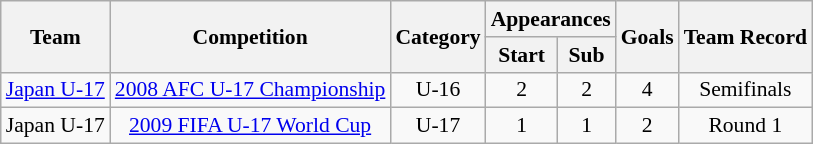<table class="wikitable" style="font-size:90%; text-align:center;">
<tr>
<th rowspan="2">Team</th>
<th rowspan="2">Competition</th>
<th rowspan="2">Category</th>
<th colspan="2">Appearances</th>
<th rowspan="2">Goals</th>
<th rowspan="2">Team Record</th>
</tr>
<tr>
<th>Start</th>
<th>Sub</th>
</tr>
<tr>
<td align="left"><a href='#'>Japan U-17</a></td>
<td><a href='#'>2008 AFC U-17 Championship</a></td>
<td>U-16</td>
<td>2</td>
<td>2</td>
<td>4</td>
<td>Semifinals</td>
</tr>
<tr>
<td align="left">Japan U-17</td>
<td><a href='#'>2009 FIFA U-17 World Cup</a></td>
<td>U-17</td>
<td>1</td>
<td>1</td>
<td>2</td>
<td>Round 1</td>
</tr>
</table>
